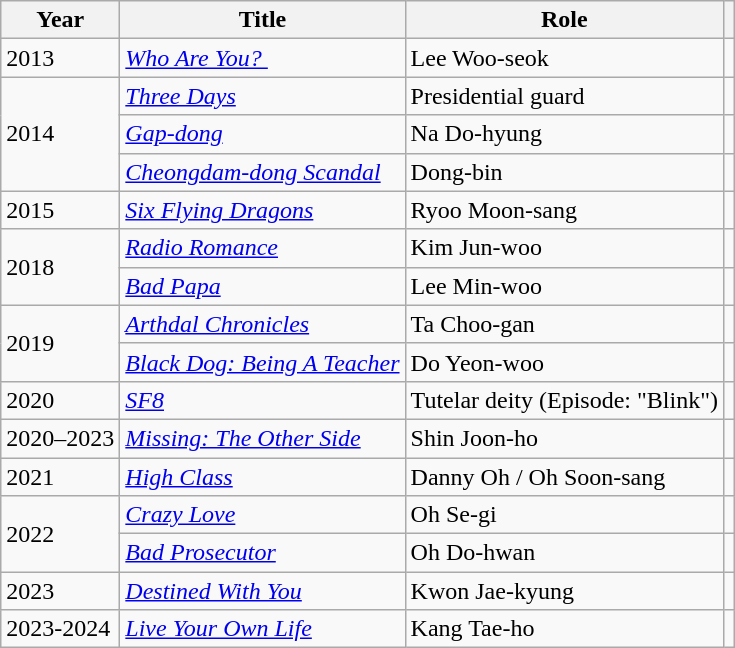<table class="wikitable">
<tr>
<th>Year</th>
<th>Title</th>
<th>Role</th>
<th></th>
</tr>
<tr>
<td>2013</td>
<td><em><a href='#'>Who Are You? </a></em></td>
<td>Lee Woo-seok</td>
<td></td>
</tr>
<tr>
<td rowspan=3>2014</td>
<td><em><a href='#'>Three Days</a></em></td>
<td>Presidential guard</td>
<td></td>
</tr>
<tr>
<td><em><a href='#'>Gap-dong</a></em></td>
<td>Na Do-hyung</td>
<td></td>
</tr>
<tr>
<td><em><a href='#'>Cheongdam-dong Scandal</a></em></td>
<td>Dong-bin</td>
<td></td>
</tr>
<tr>
<td>2015</td>
<td><em><a href='#'>Six Flying Dragons</a></em></td>
<td>Ryoo Moon-sang</td>
<td></td>
</tr>
<tr>
<td rowspan=2>2018</td>
<td><em><a href='#'>Radio Romance</a></em></td>
<td>Kim Jun-woo</td>
<td></td>
</tr>
<tr>
<td><em><a href='#'>Bad Papa</a></em></td>
<td>Lee Min-woo</td>
<td></td>
</tr>
<tr>
<td rowspan=2>2019</td>
<td><em><a href='#'>Arthdal Chronicles</a></em></td>
<td>Ta Choo-gan</td>
<td></td>
</tr>
<tr>
<td><em><a href='#'>Black Dog: Being A Teacher</a></em></td>
<td>Do Yeon-woo</td>
<td></td>
</tr>
<tr>
<td>2020</td>
<td><em><a href='#'>SF8</a></em></td>
<td>Tutelar deity (Episode: "Blink")</td>
<td></td>
</tr>
<tr>
<td>2020–2023</td>
<td><em><a href='#'>Missing: The Other Side</a></em></td>
<td>Shin Joon-ho</td>
<td></td>
</tr>
<tr>
<td>2021</td>
<td><em><a href='#'>High Class</a></em></td>
<td>Danny Oh / Oh Soon-sang</td>
<td></td>
</tr>
<tr>
<td rowspan=2>2022</td>
<td><em><a href='#'>Crazy Love</a></em></td>
<td>Oh Se-gi</td>
<td></td>
</tr>
<tr>
<td><em><a href='#'>Bad Prosecutor</a></em></td>
<td>Oh Do-hwan</td>
<td></td>
</tr>
<tr>
<td>2023</td>
<td><em><a href='#'>Destined With You</a></em></td>
<td>Kwon Jae-kyung</td>
<td></td>
</tr>
<tr>
<td>2023-2024</td>
<td><em><a href='#'>Live Your Own Life</a></em></td>
<td>Kang Tae-ho</td>
<td></td>
</tr>
</table>
